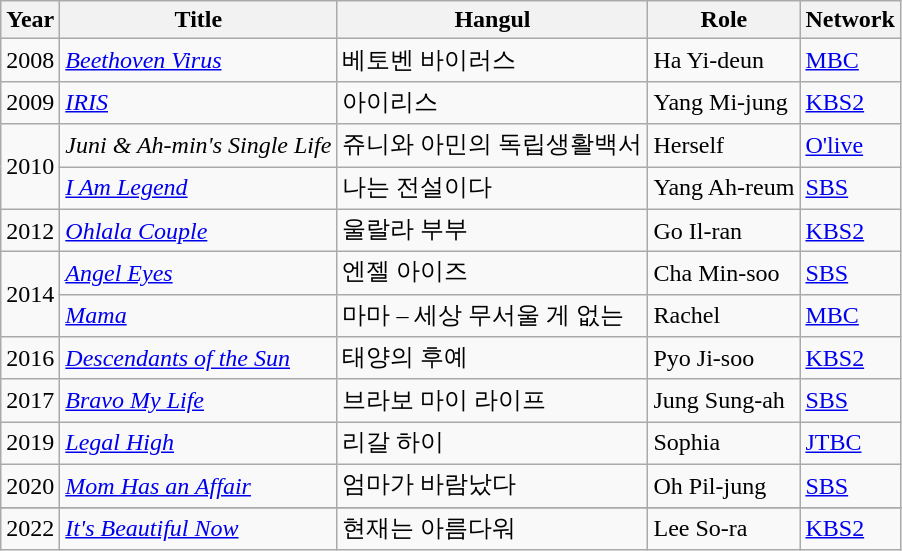<table class="wikitable">
<tr>
<th>Year</th>
<th>Title</th>
<th>Hangul</th>
<th>Role</th>
<th>Network</th>
</tr>
<tr>
<td>2008</td>
<td><em><a href='#'>Beethoven Virus</a></em></td>
<td>베토벤 바이러스</td>
<td>Ha Yi-deun</td>
<td><a href='#'>MBC</a></td>
</tr>
<tr>
<td>2009</td>
<td><em><a href='#'>IRIS</a></em></td>
<td>아이리스</td>
<td>Yang Mi-jung</td>
<td><a href='#'>KBS2</a></td>
</tr>
<tr>
<td rowspan=2>2010</td>
<td><em>Juni & Ah-min's Single Life</em></td>
<td>쥬니와 아민의 독립생활백서</td>
<td>Herself</td>
<td><a href='#'>O'live</a></td>
</tr>
<tr>
<td><em><a href='#'>I Am Legend</a></em></td>
<td>나는 전설이다</td>
<td>Yang Ah-reum</td>
<td><a href='#'>SBS</a></td>
</tr>
<tr>
<td>2012</td>
<td><em><a href='#'>Ohlala Couple</a></em></td>
<td>울랄라 부부</td>
<td>Go Il-ran</td>
<td><a href='#'>KBS2</a></td>
</tr>
<tr>
<td rowspan=2>2014</td>
<td><em><a href='#'>Angel Eyes</a></em></td>
<td>엔젤 아이즈</td>
<td>Cha Min-soo</td>
<td><a href='#'>SBS</a></td>
</tr>
<tr>
<td><em><a href='#'>Mama</a></em></td>
<td>마마 – 세상 무서울 게 없는</td>
<td>Rachel</td>
<td><a href='#'>MBC</a></td>
</tr>
<tr>
<td>2016</td>
<td><em><a href='#'>Descendants of the Sun</a></em></td>
<td>태양의 후예</td>
<td>Pyo Ji-soo</td>
<td><a href='#'>KBS2</a></td>
</tr>
<tr>
<td>2017</td>
<td><em><a href='#'>Bravo My Life</a></em></td>
<td>브라보 마이 라이프</td>
<td>Jung Sung-ah</td>
<td><a href='#'>SBS</a></td>
</tr>
<tr>
<td>2019</td>
<td><em><a href='#'>Legal High</a></em></td>
<td>리갈 하이</td>
<td>Sophia</td>
<td><a href='#'>JTBC</a></td>
</tr>
<tr>
<td>2020</td>
<td><em><a href='#'>Mom Has an Affair</a></em></td>
<td>엄마가 바람났다</td>
<td>Oh Pil-jung</td>
<td><a href='#'>SBS</a></td>
</tr>
<tr>
</tr>
<tr>
<td>2022</td>
<td><em><a href='#'>It's Beautiful Now</a></em></td>
<td>현재는 아름다워</td>
<td>Lee So-ra</td>
<td><a href='#'>KBS2</a></td>
</tr>
</table>
